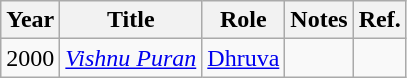<table class="wikitable sortable">
<tr>
<th scope="col">Year</th>
<th scope="col">Title</th>
<th scope="col">Role</th>
<th scope="col" class="unsortable">Notes</th>
<th scope="col" class="unsortable">Ref.</th>
</tr>
<tr>
<td>2000</td>
<td><em><a href='#'>Vishnu Puran</a></em></td>
<td><a href='#'>Dhruva</a></td>
<td></td>
<td></td>
</tr>
</table>
